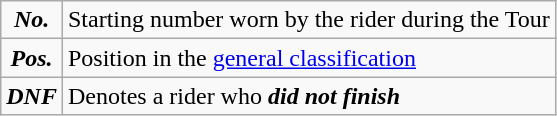<table class="wikitable">
<tr>
<td align=center><strong><em>No.</em></strong></td>
<td>Starting number worn by the rider during the Tour</td>
</tr>
<tr>
<td align=center><strong><em>Pos.</em></strong></td>
<td>Position in the <a href='#'>general classification</a></td>
</tr>
<tr>
<td align=center><strong><em>DNF</em></strong></td>
<td>Denotes a rider who <strong><em>did not finish</em></strong></td>
</tr>
</table>
